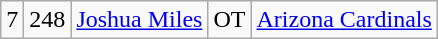<table class="wikitable" style="text-align:center">
<tr>
<td>7</td>
<td>248</td>
<td><a href='#'>Joshua Miles</a></td>
<td>OT</td>
<td><a href='#'>Arizona Cardinals</a></td>
</tr>
</table>
